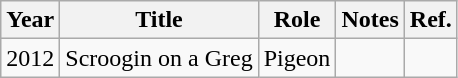<table class="wikitable sortable">
<tr>
<th>Year</th>
<th>Title</th>
<th>Role</th>
<th>Notes</th>
<th>Ref.</th>
</tr>
<tr>
<td>2012</td>
<td>Scroogin on a Greg</td>
<td>Pigeon</td>
<td></td>
<td></td>
</tr>
</table>
